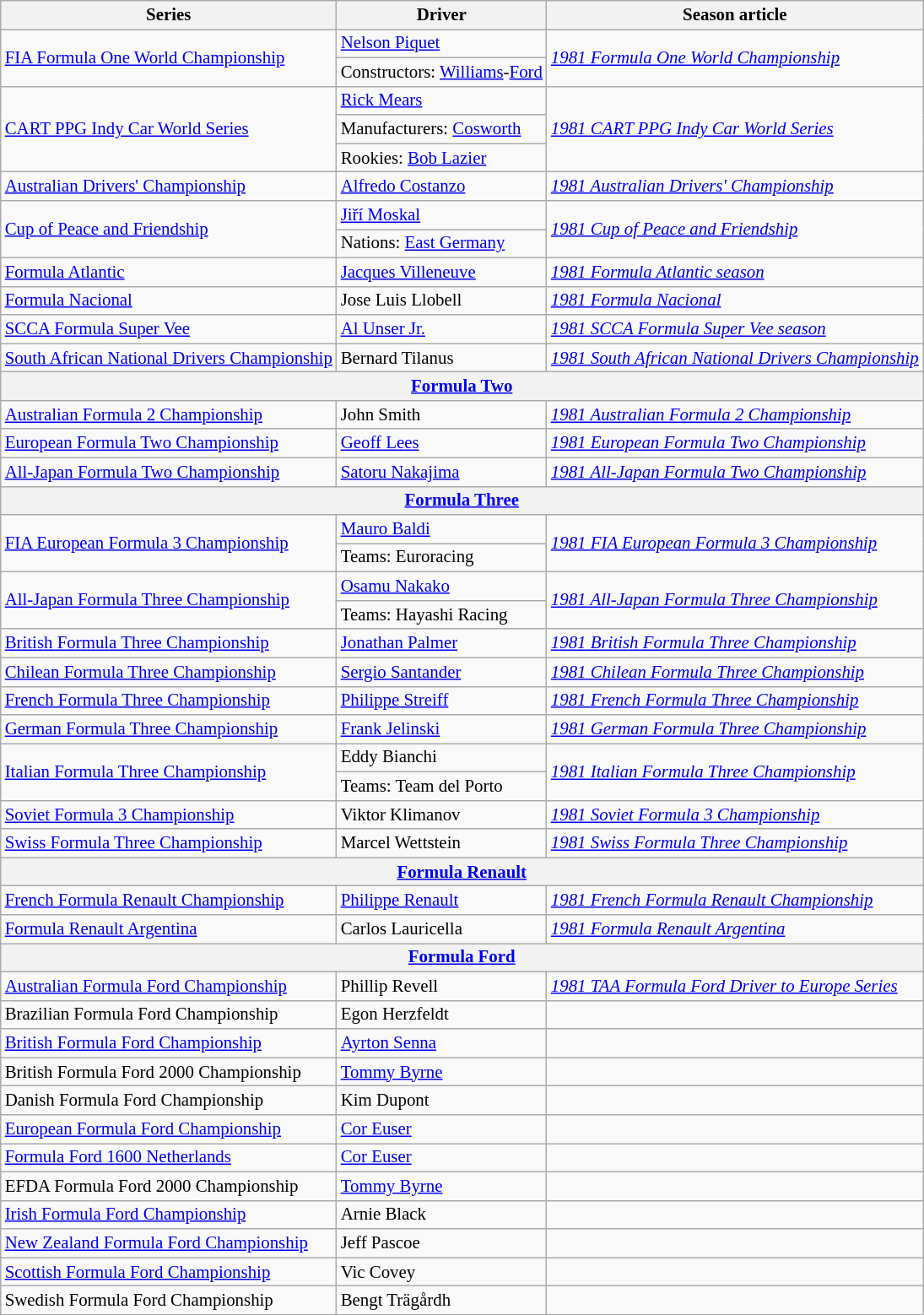<table class="wikitable" style="font-size: 87%;">
<tr>
<th>Series</th>
<th>Driver</th>
<th>Season article</th>
</tr>
<tr>
<td rowspan=2><a href='#'>FIA Formula One World Championship</a></td>
<td> <a href='#'>Nelson Piquet</a></td>
<td rowspan=2><em><a href='#'>1981 Formula One World Championship</a></em></td>
</tr>
<tr>
<td>Constructors:  <a href='#'>Williams</a>-<a href='#'>Ford</a></td>
</tr>
<tr>
<td rowspan=3><a href='#'>CART PPG Indy Car World Series</a></td>
<td> <a href='#'>Rick Mears</a></td>
<td rowspan=3><em><a href='#'>1981 CART PPG Indy Car World Series</a></em></td>
</tr>
<tr>
<td>Manufacturers:  <a href='#'>Cosworth</a></td>
</tr>
<tr>
<td>Rookies:  <a href='#'>Bob Lazier</a></td>
</tr>
<tr>
<td><a href='#'>Australian Drivers' Championship</a></td>
<td> <a href='#'>Alfredo Costanzo</a></td>
<td><em><a href='#'>1981 Australian Drivers' Championship</a></em></td>
</tr>
<tr>
<td rowspan=2><a href='#'>Cup of Peace and Friendship</a></td>
<td> <a href='#'>Jiří Moskal</a></td>
<td rowspan=2><em><a href='#'>1981 Cup of Peace and Friendship</a></em></td>
</tr>
<tr>
<td>Nations:  <a href='#'>East Germany</a></td>
</tr>
<tr>
<td><a href='#'>Formula Atlantic</a></td>
<td> <a href='#'>Jacques Villeneuve</a></td>
<td><em><a href='#'>1981 Formula Atlantic season</a></em></td>
</tr>
<tr>
<td><a href='#'>Formula Nacional</a></td>
<td> Jose Luis Llobell</td>
<td><em><a href='#'>1981 Formula Nacional</a></em></td>
</tr>
<tr>
<td><a href='#'>SCCA Formula Super Vee</a></td>
<td> <a href='#'>Al Unser Jr.</a></td>
<td><em><a href='#'>1981 SCCA Formula Super Vee season</a></em></td>
</tr>
<tr>
<td><a href='#'>South African National Drivers Championship</a></td>
<td> Bernard Tilanus</td>
<td><em><a href='#'>1981 South African National Drivers Championship</a></em></td>
</tr>
<tr>
<th colspan=3 align=center><a href='#'>Formula Two</a></th>
</tr>
<tr>
<td><a href='#'>Australian Formula 2 Championship</a></td>
<td> John Smith</td>
<td><em><a href='#'>1981 Australian Formula 2 Championship</a></em></td>
</tr>
<tr>
<td><a href='#'>European Formula Two Championship</a></td>
<td> <a href='#'>Geoff Lees</a></td>
<td><em><a href='#'>1981 European Formula Two Championship</a></em></td>
</tr>
<tr>
<td><a href='#'>All-Japan Formula Two Championship</a></td>
<td> <a href='#'>Satoru Nakajima</a></td>
<td><em><a href='#'>1981 All-Japan Formula Two Championship</a></em></td>
</tr>
<tr>
<th colspan=3><a href='#'>Formula Three</a></th>
</tr>
<tr>
<td rowspan="2"><a href='#'>FIA European Formula 3 Championship</a></td>
<td> <a href='#'>Mauro Baldi</a></td>
<td rowspan="2"><em><a href='#'>1981 FIA European Formula 3 Championship</a></em></td>
</tr>
<tr>
<td>Teams:  Euroracing</td>
</tr>
<tr>
<td rowspan="2"><a href='#'>All-Japan Formula Three Championship</a></td>
<td> <a href='#'>Osamu Nakako</a></td>
<td rowspan="2"><em><a href='#'>1981 All-Japan Formula Three Championship</a></em></td>
</tr>
<tr>
<td>Teams:  Hayashi Racing</td>
</tr>
<tr>
<td><a href='#'>British Formula Three Championship</a></td>
<td> <a href='#'>Jonathan Palmer</a></td>
<td><em><a href='#'>1981 British Formula Three Championship</a></em></td>
</tr>
<tr>
<td><a href='#'>Chilean Formula Three Championship</a></td>
<td> <a href='#'>Sergio Santander</a></td>
<td><em><a href='#'>1981 Chilean Formula Three Championship</a></em></td>
</tr>
<tr>
<td><a href='#'>French Formula Three Championship</a></td>
<td> <a href='#'>Philippe Streiff</a></td>
<td><em><a href='#'>1981 French Formula Three Championship</a></em></td>
</tr>
<tr>
<td><a href='#'>German Formula Three Championship</a></td>
<td> <a href='#'>Frank Jelinski</a></td>
<td><em><a href='#'>1981 German Formula Three Championship</a></em></td>
</tr>
<tr>
<td rowspan=2><a href='#'>Italian Formula Three Championship</a></td>
<td> Eddy Bianchi</td>
<td rowspan=2><em><a href='#'>1981 Italian Formula Three Championship</a></em></td>
</tr>
<tr>
<td>Teams:  Team del Porto</td>
</tr>
<tr>
<td><a href='#'>Soviet Formula 3 Championship</a></td>
<td> Viktor Klimanov</td>
<td><em><a href='#'>1981 Soviet Formula 3 Championship</a></em></td>
</tr>
<tr>
<td><a href='#'>Swiss Formula Three Championship</a></td>
<td> Marcel Wettstein</td>
<td><em><a href='#'>1981 Swiss Formula Three Championship</a></em></td>
</tr>
<tr>
<th colspan=3><a href='#'>Formula Renault</a></th>
</tr>
<tr>
<td><a href='#'>French Formula Renault Championship</a></td>
<td> <a href='#'>Philippe Renault</a></td>
<td><em><a href='#'>1981 French Formula Renault Championship</a></em></td>
</tr>
<tr>
<td><a href='#'>Formula Renault Argentina</a></td>
<td> Carlos Lauricella</td>
<td><em><a href='#'>1981 Formula Renault Argentina</a></em></td>
</tr>
<tr>
<th colspan=3><a href='#'>Formula Ford</a></th>
</tr>
<tr>
<td><a href='#'>Australian Formula Ford Championship</a></td>
<td> Phillip Revell</td>
<td><em><a href='#'>1981 TAA Formula Ford Driver to Europe Series</a></em></td>
</tr>
<tr>
<td>Brazilian Formula Ford Championship</td>
<td> Egon Herzfeldt</td>
<td></td>
</tr>
<tr>
<td><a href='#'>British Formula Ford Championship</a></td>
<td> <a href='#'>Ayrton Senna</a></td>
<td></td>
</tr>
<tr>
<td>British Formula Ford 2000 Championship</td>
<td> <a href='#'>Tommy Byrne</a></td>
<td></td>
</tr>
<tr>
<td>Danish Formula Ford Championship</td>
<td> Kim Dupont</td>
<td></td>
</tr>
<tr>
<td><a href='#'>European Formula Ford Championship</a></td>
<td> <a href='#'>Cor Euser</a></td>
<td></td>
</tr>
<tr>
<td><a href='#'>Formula Ford 1600 Netherlands</a></td>
<td> <a href='#'>Cor Euser</a></td>
<td></td>
</tr>
<tr>
<td>EFDA Formula Ford 2000 Championship</td>
<td> <a href='#'>Tommy Byrne</a></td>
<td></td>
</tr>
<tr>
<td><a href='#'>Irish Formula Ford Championship</a></td>
<td> Arnie Black</td>
<td></td>
</tr>
<tr>
<td><a href='#'>New Zealand Formula Ford Championship</a></td>
<td> Jeff Pascoe</td>
<td></td>
</tr>
<tr>
<td><a href='#'>Scottish Formula Ford Championship</a></td>
<td> Vic Covey</td>
<td></td>
</tr>
<tr>
<td>Swedish Formula Ford Championship</td>
<td> Bengt Trägårdh</td>
<td></td>
</tr>
<tr>
</tr>
</table>
